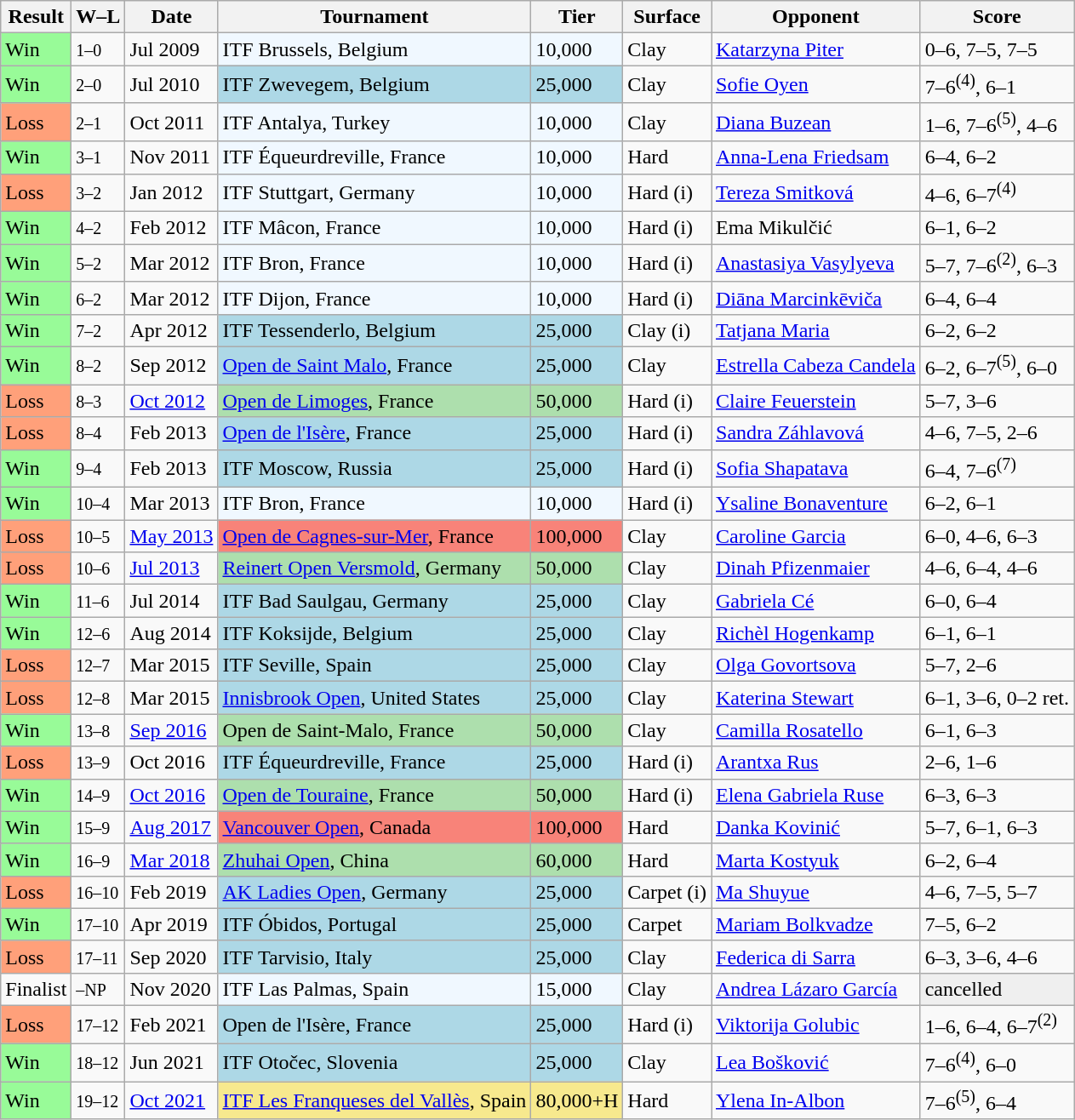<table class="sortable wikitable">
<tr>
<th>Result</th>
<th class="unsortable">W–L</th>
<th>Date</th>
<th>Tournament</th>
<th>Tier</th>
<th>Surface</th>
<th>Opponent</th>
<th class="unsortable">Score</th>
</tr>
<tr>
<td style="background:#98fb98;">Win</td>
<td><small>1–0</small></td>
<td>Jul 2009</td>
<td style="background:#f0f8ff;">ITF Brussels, Belgium</td>
<td style="background:#f0f8ff;">10,000</td>
<td>Clay</td>
<td> <a href='#'>Katarzyna Piter</a></td>
<td>0–6, 7–5, 7–5</td>
</tr>
<tr>
<td style="background:#98fb98;">Win</td>
<td><small>2–0</small></td>
<td>Jul 2010</td>
<td style="background:lightblue;">ITF Zwevegem, Belgium</td>
<td style="background:lightblue;">25,000</td>
<td>Clay</td>
<td> <a href='#'>Sofie Oyen</a></td>
<td>7–6<sup>(4)</sup>, 6–1</td>
</tr>
<tr>
<td style="background:#ffa07a;">Loss</td>
<td><small>2–1</small></td>
<td>Oct 2011</td>
<td style="background:#f0f8ff;">ITF Antalya, Turkey</td>
<td style="background:#f0f8ff;">10,000</td>
<td>Clay</td>
<td> <a href='#'>Diana Buzean</a></td>
<td>1–6, 7–6<sup>(5)</sup>, 4–6</td>
</tr>
<tr>
<td style="background:#98fb98;">Win</td>
<td><small>3–1</small></td>
<td>Nov 2011</td>
<td style="background:#f0f8ff;">ITF Équeurdreville, France</td>
<td style="background:#f0f8ff;">10,000</td>
<td>Hard</td>
<td> <a href='#'>Anna-Lena Friedsam</a></td>
<td>6–4, 6–2</td>
</tr>
<tr>
<td style="background:#ffa07a;">Loss</td>
<td><small>3–2</small></td>
<td>Jan 2012</td>
<td style="background:#f0f8ff;">ITF Stuttgart, Germany</td>
<td style="background:#f0f8ff;">10,000</td>
<td>Hard (i)</td>
<td> <a href='#'>Tereza Smitková</a></td>
<td>4–6, 6–7<sup>(4)</sup></td>
</tr>
<tr>
<td style="background:#98fb98;">Win</td>
<td><small>4–2</small></td>
<td>Feb 2012</td>
<td style="background:#f0f8ff;">ITF Mâcon, France</td>
<td style="background:#f0f8ff;">10,000</td>
<td>Hard (i)</td>
<td> Ema Mikulčić</td>
<td>6–1, 6–2</td>
</tr>
<tr>
<td style="background:#98fb98;">Win</td>
<td><small>5–2</small></td>
<td>Mar 2012</td>
<td style="background:#f0f8ff;">ITF Bron, France</td>
<td style="background:#f0f8ff;">10,000</td>
<td>Hard (i)</td>
<td> <a href='#'>Anastasiya Vasylyeva</a></td>
<td>5–7, 7–6<sup>(2)</sup>, 6–3</td>
</tr>
<tr>
<td style="background:#98fb98;">Win</td>
<td><small>6–2</small></td>
<td>Mar 2012</td>
<td style="background:#f0f8ff;">ITF Dijon, France</td>
<td style="background:#f0f8ff;">10,000</td>
<td>Hard (i)</td>
<td> <a href='#'>Diāna Marcinkēviča</a></td>
<td>6–4, 6–4</td>
</tr>
<tr>
<td style="background:#98fb98;">Win</td>
<td><small>7–2</small></td>
<td>Apr 2012</td>
<td style="background:lightblue;">ITF Tessenderlo, Belgium</td>
<td style="background:lightblue;">25,000</td>
<td>Clay (i)</td>
<td> <a href='#'>Tatjana Maria</a></td>
<td>6–2, 6–2</td>
</tr>
<tr>
<td style="background:#98fb98;">Win</td>
<td><small>8–2</small></td>
<td>Sep 2012</td>
<td style="background:lightblue;"><a href='#'>Open de Saint Malo</a>, France</td>
<td style="background:lightblue;">25,000</td>
<td>Clay</td>
<td> <a href='#'>Estrella Cabeza Candela</a></td>
<td>6–2, 6–7<sup>(5)</sup>, 6–0</td>
</tr>
<tr>
<td style="background:#ffa07a;">Loss</td>
<td><small>8–3</small></td>
<td><a href='#'>Oct 2012</a></td>
<td style="background:#addfad;"><a href='#'>Open de Limoges</a>, France</td>
<td style="background:#addfad;">50,000</td>
<td>Hard (i)</td>
<td> <a href='#'>Claire Feuerstein</a></td>
<td>5–7, 3–6</td>
</tr>
<tr>
<td style="background:#ffa07a;">Loss</td>
<td><small>8–4</small></td>
<td>Feb 2013</td>
<td style="background:lightblue;"><a href='#'>Open de l'Isère</a>, France</td>
<td style="background:lightblue;">25,000</td>
<td>Hard (i)</td>
<td> <a href='#'>Sandra Záhlavová</a></td>
<td>4–6, 7–5, 2–6</td>
</tr>
<tr>
<td style="background:#98fb98;">Win</td>
<td><small>9–4</small></td>
<td>Feb 2013</td>
<td style="background:lightblue;">ITF Moscow, Russia</td>
<td style="background:lightblue;">25,000</td>
<td>Hard (i)</td>
<td> <a href='#'>Sofia Shapatava</a></td>
<td>6–4, 7–6<sup>(7)</sup></td>
</tr>
<tr>
<td style="background:#98fb98;">Win</td>
<td><small>10–4</small></td>
<td>Mar 2013</td>
<td style="background:#f0f8ff;">ITF Bron, France</td>
<td style="background:#f0f8ff;">10,000</td>
<td>Hard (i)</td>
<td> <a href='#'>Ysaline Bonaventure</a></td>
<td>6–2, 6–1</td>
</tr>
<tr>
<td style="background:#ffa07a;">Loss</td>
<td><small>10–5</small></td>
<td><a href='#'>May 2013</a></td>
<td style="background:#f88379;"><a href='#'>Open de Cagnes-sur-Mer</a>, France</td>
<td style="background:#f88379;">100,000</td>
<td>Clay</td>
<td> <a href='#'>Caroline Garcia</a></td>
<td>6–0, 4–6, 6–3</td>
</tr>
<tr>
<td style="background:#ffa07a;">Loss</td>
<td><small>10–6</small></td>
<td><a href='#'>Jul 2013</a></td>
<td style="background:#addfad;"><a href='#'>Reinert Open Versmold</a>, Germany</td>
<td style="background:#addfad;">50,000</td>
<td>Clay</td>
<td> <a href='#'>Dinah Pfizenmaier</a></td>
<td>4–6, 6–4, 4–6</td>
</tr>
<tr>
<td style="background:#98fb98;">Win</td>
<td><small>11–6</small></td>
<td>Jul 2014</td>
<td style="background:lightblue;">ITF Bad Saulgau, Germany</td>
<td style="background:lightblue;">25,000</td>
<td>Clay</td>
<td> <a href='#'>Gabriela Cé</a></td>
<td>6–0, 6–4</td>
</tr>
<tr>
<td style="background:#98fb98;">Win</td>
<td><small>12–6</small></td>
<td>Aug 2014</td>
<td style="background:lightblue;">ITF Koksijde, Belgium</td>
<td style="background:lightblue;">25,000</td>
<td>Clay</td>
<td> <a href='#'>Richèl Hogenkamp</a></td>
<td>6–1, 6–1</td>
</tr>
<tr>
<td style="background:#ffa07a;">Loss</td>
<td><small>12–7</small></td>
<td>Mar 2015</td>
<td style="background:lightblue;">ITF Seville, Spain</td>
<td style="background:lightblue;">25,000</td>
<td>Clay</td>
<td> <a href='#'>Olga Govortsova</a></td>
<td>5–7, 2–6</td>
</tr>
<tr>
<td style="background:#ffa07a;">Loss</td>
<td><small>12–8</small></td>
<td>Mar 2015</td>
<td style="background:lightblue;"><a href='#'>Innisbrook Open</a>, United States</td>
<td style="background:lightblue;">25,000</td>
<td>Clay</td>
<td> <a href='#'>Katerina Stewart</a></td>
<td>6–1, 3–6, 0–2 ret.</td>
</tr>
<tr>
<td style="background:#98fb98;">Win</td>
<td><small>13–8</small></td>
<td><a href='#'>Sep 2016</a></td>
<td style="background:#addfad;">Open de Saint-Malo, France</td>
<td style="background:#addfad;">50,000</td>
<td>Clay</td>
<td> <a href='#'>Camilla Rosatello</a></td>
<td>6–1, 6–3</td>
</tr>
<tr>
<td style="background:#ffa07a;">Loss</td>
<td><small>13–9</small></td>
<td>Oct 2016</td>
<td style="background:lightblue;">ITF Équeurdreville, France</td>
<td style="background:lightblue;">25,000</td>
<td>Hard (i)</td>
<td> <a href='#'>Arantxa Rus</a></td>
<td>2–6, 1–6</td>
</tr>
<tr>
<td style="background:#98fb98;">Win</td>
<td><small>14–9</small></td>
<td><a href='#'>Oct 2016</a></td>
<td style="background:#addfad;"><a href='#'>Open de Touraine</a>, France</td>
<td style="background:#addfad;">50,000</td>
<td>Hard (i)</td>
<td> <a href='#'>Elena Gabriela Ruse</a></td>
<td>6–3, 6–3</td>
</tr>
<tr>
<td style="background:#98fb98;">Win</td>
<td><small>15–9</small></td>
<td><a href='#'>Aug 2017</a></td>
<td style="background:#f88379;"><a href='#'>Vancouver Open</a>, Canada</td>
<td style="background:#f88379;">100,000</td>
<td>Hard</td>
<td> <a href='#'>Danka Kovinić</a></td>
<td>5–7, 6–1, 6–3</td>
</tr>
<tr>
<td style="background:#98fb98;">Win</td>
<td><small>16–9</small></td>
<td><a href='#'>Mar 2018</a></td>
<td style="background:#addfad;"><a href='#'>Zhuhai Open</a>, China</td>
<td style="background:#addfad;">60,000</td>
<td>Hard</td>
<td> <a href='#'>Marta Kostyuk</a></td>
<td>6–2, 6–4</td>
</tr>
<tr>
<td style="background:#ffa07a;">Loss</td>
<td><small>16–10</small></td>
<td>Feb 2019</td>
<td style="background:lightblue;"><a href='#'>AK Ladies Open</a>, Germany</td>
<td style="background:lightblue;">25,000</td>
<td>Carpet (i)</td>
<td> <a href='#'>Ma Shuyue</a></td>
<td>4–6, 7–5, 5–7</td>
</tr>
<tr>
<td style="background:#98fb98;">Win</td>
<td><small>17–10</small></td>
<td>Apr 2019</td>
<td style="background:lightblue;">ITF Óbidos, Portugal</td>
<td style="background:lightblue;">25,000</td>
<td>Carpet</td>
<td> <a href='#'>Mariam Bolkvadze</a></td>
<td>7–5, 6–2</td>
</tr>
<tr>
<td style="background:#ffa07a;">Loss</td>
<td><small>17–11</small></td>
<td>Sep 2020</td>
<td style="background:lightblue;">ITF Tarvisio, Italy</td>
<td style="background:lightblue;">25,000</td>
<td>Clay</td>
<td> <a href='#'>Federica di Sarra</a></td>
<td>6–3, 3–6, 4–6</td>
</tr>
<tr>
<td>Finalist</td>
<td><small> –NP </small></td>
<td>Nov 2020</td>
<td style="background:#f0f8ff;">ITF Las Palmas, Spain</td>
<td style="background:#f0f8ff;">15,000</td>
<td>Clay</td>
<td> <a href='#'>Andrea Lázaro García</a></td>
<td bgcolor=efefef>cancelled</td>
</tr>
<tr>
<td style="background:#ffa07a;">Loss</td>
<td><small>17–12</small></td>
<td>Feb 2021</td>
<td style="background:lightblue;">Open de l'Isère, France</td>
<td style="background:lightblue;">25,000</td>
<td>Hard (i)</td>
<td> <a href='#'>Viktorija Golubic</a></td>
<td>1–6, 6–4, 6–7<sup>(2)</sup></td>
</tr>
<tr>
<td style="background:#98fb98;">Win</td>
<td><small>18–12</small></td>
<td>Jun 2021</td>
<td style="background:lightblue;">ITF Otočec, Slovenia</td>
<td style="background:lightblue;">25,000</td>
<td>Clay</td>
<td> <a href='#'>Lea Bošković</a></td>
<td>7–6<sup>(4)</sup>, 6–0</td>
</tr>
<tr>
<td style="background:#98fb98;">Win</td>
<td><small>19–12</small></td>
<td><a href='#'>Oct 2021</a></td>
<td style="background:#f7e98e;"><a href='#'>ITF Les Franqueses del Vallès</a>, Spain</td>
<td style="background:#f7e98e;">80,000+H</td>
<td>Hard</td>
<td> <a href='#'>Ylena In-Albon</a></td>
<td>7–6<sup>(5)</sup>, 6–4</td>
</tr>
</table>
